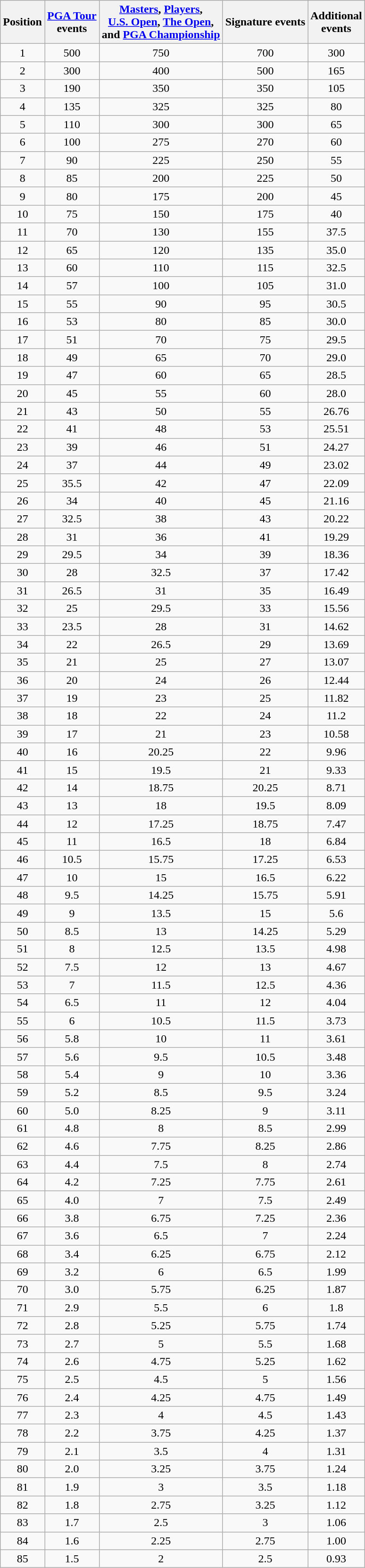<table class="wikitable" style="text-align:center">
<tr>
<th>Position</th>
<th><a href='#'>PGA Tour</a><br>events</th>
<th><a href='#'>Masters</a>, <a href='#'>Players</a>,<br><a href='#'>U.S. Open</a>, <a href='#'>The Open</a>,<br> and <a href='#'>PGA Championship</a></th>
<th>Signature events</th>
<th>Additional<br>events</th>
</tr>
<tr>
<td>1</td>
<td>500</td>
<td>750</td>
<td>700</td>
<td>300</td>
</tr>
<tr>
<td>2</td>
<td>300</td>
<td>400</td>
<td>500</td>
<td>165</td>
</tr>
<tr>
<td>3</td>
<td>190</td>
<td>350</td>
<td>350</td>
<td>105</td>
</tr>
<tr>
<td>4</td>
<td>135</td>
<td>325</td>
<td>325</td>
<td>80</td>
</tr>
<tr>
<td>5</td>
<td>110</td>
<td>300</td>
<td>300</td>
<td>65</td>
</tr>
<tr>
<td>6</td>
<td>100</td>
<td>275</td>
<td>270</td>
<td>60</td>
</tr>
<tr>
<td>7</td>
<td>90</td>
<td>225</td>
<td>250</td>
<td>55</td>
</tr>
<tr>
<td>8</td>
<td>85</td>
<td>200</td>
<td>225</td>
<td>50</td>
</tr>
<tr>
<td>9</td>
<td>80</td>
<td>175</td>
<td>200</td>
<td>45</td>
</tr>
<tr>
<td>10</td>
<td>75</td>
<td>150</td>
<td>175</td>
<td>40</td>
</tr>
<tr>
<td>11</td>
<td>70</td>
<td>130</td>
<td>155</td>
<td>37.5</td>
</tr>
<tr>
<td>12</td>
<td>65</td>
<td>120</td>
<td>135</td>
<td>35.0</td>
</tr>
<tr>
<td>13</td>
<td>60</td>
<td>110</td>
<td>115</td>
<td>32.5</td>
</tr>
<tr>
<td>14</td>
<td>57</td>
<td>100</td>
<td>105</td>
<td>31.0</td>
</tr>
<tr>
<td>15</td>
<td>55</td>
<td>90</td>
<td>95</td>
<td>30.5</td>
</tr>
<tr>
<td>16</td>
<td>53</td>
<td>80</td>
<td>85</td>
<td>30.0</td>
</tr>
<tr>
<td>17</td>
<td>51</td>
<td>70</td>
<td>75</td>
<td>29.5</td>
</tr>
<tr>
<td>18</td>
<td>49</td>
<td>65</td>
<td>70</td>
<td>29.0</td>
</tr>
<tr>
<td>19</td>
<td>47</td>
<td>60</td>
<td>65</td>
<td>28.5</td>
</tr>
<tr>
<td>20</td>
<td>45</td>
<td>55</td>
<td>60</td>
<td>28.0</td>
</tr>
<tr>
<td>21</td>
<td>43</td>
<td>50</td>
<td>55</td>
<td>26.76</td>
</tr>
<tr>
<td>22</td>
<td>41</td>
<td>48</td>
<td>53</td>
<td>25.51</td>
</tr>
<tr>
<td>23</td>
<td>39</td>
<td>46</td>
<td>51</td>
<td>24.27</td>
</tr>
<tr>
<td>24</td>
<td>37</td>
<td>44</td>
<td>49</td>
<td>23.02</td>
</tr>
<tr>
<td>25</td>
<td>35.5</td>
<td>42</td>
<td>47</td>
<td>22.09</td>
</tr>
<tr>
<td>26</td>
<td>34</td>
<td>40</td>
<td>45</td>
<td>21.16</td>
</tr>
<tr>
<td>27</td>
<td>32.5</td>
<td>38</td>
<td>43</td>
<td>20.22</td>
</tr>
<tr>
<td>28</td>
<td>31</td>
<td>36</td>
<td>41</td>
<td>19.29</td>
</tr>
<tr>
<td>29</td>
<td>29.5</td>
<td>34</td>
<td>39</td>
<td>18.36</td>
</tr>
<tr>
<td>30</td>
<td>28</td>
<td>32.5</td>
<td>37</td>
<td>17.42</td>
</tr>
<tr>
<td>31</td>
<td>26.5</td>
<td>31</td>
<td>35</td>
<td>16.49</td>
</tr>
<tr>
<td>32</td>
<td>25</td>
<td>29.5</td>
<td>33</td>
<td>15.56</td>
</tr>
<tr>
<td>33</td>
<td>23.5</td>
<td>28</td>
<td>31</td>
<td>14.62</td>
</tr>
<tr>
<td>34</td>
<td>22</td>
<td>26.5</td>
<td>29</td>
<td>13.69</td>
</tr>
<tr>
<td>35</td>
<td>21</td>
<td>25</td>
<td>27</td>
<td>13.07</td>
</tr>
<tr>
<td>36</td>
<td>20</td>
<td>24</td>
<td>26</td>
<td>12.44</td>
</tr>
<tr>
<td>37</td>
<td>19</td>
<td>23</td>
<td>25</td>
<td>11.82</td>
</tr>
<tr>
<td>38</td>
<td>18</td>
<td>22</td>
<td>24</td>
<td>11.2</td>
</tr>
<tr>
<td>39</td>
<td>17</td>
<td>21</td>
<td>23</td>
<td>10.58</td>
</tr>
<tr>
<td>40</td>
<td>16</td>
<td>20.25</td>
<td>22</td>
<td>9.96</td>
</tr>
<tr>
<td>41</td>
<td>15</td>
<td>19.5</td>
<td>21</td>
<td>9.33</td>
</tr>
<tr>
<td>42</td>
<td>14</td>
<td>18.75</td>
<td>20.25</td>
<td>8.71</td>
</tr>
<tr>
<td>43</td>
<td>13</td>
<td>18</td>
<td>19.5</td>
<td>8.09</td>
</tr>
<tr>
<td>44</td>
<td>12</td>
<td>17.25</td>
<td>18.75</td>
<td>7.47</td>
</tr>
<tr>
<td>45</td>
<td>11</td>
<td>16.5</td>
<td>18</td>
<td>6.84</td>
</tr>
<tr>
<td>46</td>
<td>10.5</td>
<td>15.75</td>
<td>17.25</td>
<td>6.53</td>
</tr>
<tr>
<td>47</td>
<td>10</td>
<td>15</td>
<td>16.5</td>
<td>6.22</td>
</tr>
<tr>
<td>48</td>
<td>9.5</td>
<td>14.25</td>
<td>15.75</td>
<td>5.91</td>
</tr>
<tr>
<td>49</td>
<td>9</td>
<td>13.5</td>
<td>15</td>
<td>5.6</td>
</tr>
<tr>
<td>50</td>
<td>8.5</td>
<td>13</td>
<td>14.25</td>
<td>5.29</td>
</tr>
<tr>
<td>51</td>
<td>8</td>
<td>12.5</td>
<td>13.5</td>
<td>4.98</td>
</tr>
<tr>
<td>52</td>
<td>7.5</td>
<td>12</td>
<td>13</td>
<td>4.67</td>
</tr>
<tr>
<td>53</td>
<td>7</td>
<td>11.5</td>
<td>12.5</td>
<td>4.36</td>
</tr>
<tr>
<td>54</td>
<td>6.5</td>
<td>11</td>
<td>12</td>
<td>4.04</td>
</tr>
<tr>
<td>55</td>
<td>6</td>
<td>10.5</td>
<td>11.5</td>
<td>3.73</td>
</tr>
<tr>
<td>56</td>
<td>5.8</td>
<td>10</td>
<td>11</td>
<td>3.61</td>
</tr>
<tr>
<td>57</td>
<td>5.6</td>
<td>9.5</td>
<td>10.5</td>
<td>3.48</td>
</tr>
<tr>
<td>58</td>
<td>5.4</td>
<td>9</td>
<td>10</td>
<td>3.36</td>
</tr>
<tr>
<td>59</td>
<td>5.2</td>
<td>8.5</td>
<td>9.5</td>
<td>3.24</td>
</tr>
<tr>
<td>60</td>
<td>5.0</td>
<td>8.25</td>
<td>9</td>
<td>3.11</td>
</tr>
<tr>
<td>61</td>
<td>4.8</td>
<td>8</td>
<td>8.5</td>
<td>2.99</td>
</tr>
<tr>
<td>62</td>
<td>4.6</td>
<td>7.75</td>
<td>8.25</td>
<td>2.86</td>
</tr>
<tr>
<td>63</td>
<td>4.4</td>
<td>7.5</td>
<td>8</td>
<td>2.74</td>
</tr>
<tr>
<td>64</td>
<td>4.2</td>
<td>7.25</td>
<td>7.75</td>
<td>2.61</td>
</tr>
<tr>
<td>65</td>
<td>4.0</td>
<td>7</td>
<td>7.5</td>
<td>2.49</td>
</tr>
<tr>
<td>66</td>
<td>3.8</td>
<td>6.75</td>
<td>7.25</td>
<td>2.36</td>
</tr>
<tr>
<td>67</td>
<td>3.6</td>
<td>6.5</td>
<td>7</td>
<td>2.24</td>
</tr>
<tr>
<td>68</td>
<td>3.4</td>
<td>6.25</td>
<td>6.75</td>
<td>2.12</td>
</tr>
<tr>
<td>69</td>
<td>3.2</td>
<td>6</td>
<td>6.5</td>
<td>1.99</td>
</tr>
<tr>
<td>70</td>
<td>3.0</td>
<td>5.75</td>
<td>6.25</td>
<td>1.87</td>
</tr>
<tr>
<td>71</td>
<td>2.9</td>
<td>5.5</td>
<td>6</td>
<td>1.8</td>
</tr>
<tr>
<td>72</td>
<td>2.8</td>
<td>5.25</td>
<td>5.75</td>
<td>1.74</td>
</tr>
<tr>
<td>73</td>
<td>2.7</td>
<td>5</td>
<td>5.5</td>
<td>1.68</td>
</tr>
<tr>
<td>74</td>
<td>2.6</td>
<td>4.75</td>
<td>5.25</td>
<td>1.62</td>
</tr>
<tr>
<td>75</td>
<td>2.5</td>
<td>4.5</td>
<td>5</td>
<td>1.56</td>
</tr>
<tr>
<td>76</td>
<td>2.4</td>
<td>4.25</td>
<td>4.75</td>
<td>1.49</td>
</tr>
<tr>
<td>77</td>
<td>2.3</td>
<td>4</td>
<td>4.5</td>
<td>1.43</td>
</tr>
<tr>
<td>78</td>
<td>2.2</td>
<td>3.75</td>
<td>4.25</td>
<td>1.37</td>
</tr>
<tr>
<td>79</td>
<td>2.1</td>
<td>3.5</td>
<td>4</td>
<td>1.31</td>
</tr>
<tr>
<td>80</td>
<td>2.0</td>
<td>3.25</td>
<td>3.75</td>
<td>1.24</td>
</tr>
<tr>
<td>81</td>
<td>1.9</td>
<td>3</td>
<td>3.5</td>
<td>1.18</td>
</tr>
<tr>
<td>82</td>
<td>1.8</td>
<td>2.75</td>
<td>3.25</td>
<td>1.12</td>
</tr>
<tr>
<td>83</td>
<td>1.7</td>
<td>2.5</td>
<td>3</td>
<td>1.06</td>
</tr>
<tr>
<td>84</td>
<td>1.6</td>
<td>2.25</td>
<td>2.75</td>
<td>1.00</td>
</tr>
<tr>
<td>85</td>
<td>1.5</td>
<td>2</td>
<td>2.5</td>
<td>0.93</td>
</tr>
</table>
